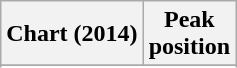<table class="wikitable plainrowheaders sortable">
<tr>
<th scope="col">Chart (2014)</th>
<th scope="col">Peak<br>position</th>
</tr>
<tr>
</tr>
<tr>
</tr>
</table>
